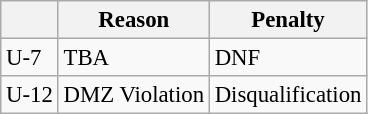<table class="wikitable" style="font-size:95%">
<tr>
<th></th>
<th>Reason</th>
<th>Penalty</th>
</tr>
<tr>
<td>U-7</td>
<td>TBA</td>
<td>DNF</td>
</tr>
<tr>
<td>U-12</td>
<td>DMZ Violation</td>
<td>Disqualification</td>
</tr>
</table>
